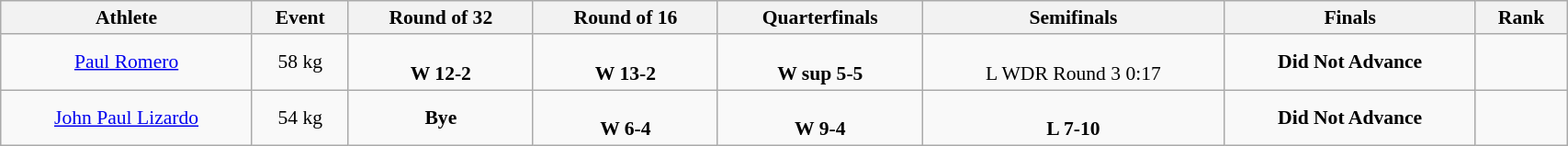<table class="wikitable" width="90%" style="text-align:center; font-size:90%">
<tr>
<th>Athlete</th>
<th>Event</th>
<th>Round of 32</th>
<th>Round of 16</th>
<th>Quarterfinals</th>
<th>Semifinals</th>
<th>Finals</th>
<th>Rank</th>
</tr>
<tr>
<td align=center><a href='#'>Paul Romero</a></td>
<td align=center>58 kg</td>
<td align=center> <br> <strong>W 12-2</strong></td>
<td align=center> <br> <strong>W 13-2</strong></td>
<td align=center> <br> <strong>W sup 5-5</strong></td>
<td align=center> <br> L WDR Round 3 0:17</td>
<td align=center><strong>Did Not Advance</strong></td>
<td align=center></td>
</tr>
<tr>
<td align=center><a href='#'>John Paul Lizardo</a></td>
<td align=center>54 kg</td>
<td align=center><strong>Bye</strong></td>
<td align=center> <br> <strong>W 6-4</strong></td>
<td align=center> <br> <strong>W 9-4</strong></td>
<td align=center> <br> <strong>L 7-10</strong></td>
<td align=center><strong>Did Not Advance</strong></td>
<td align=center></td>
</tr>
</table>
